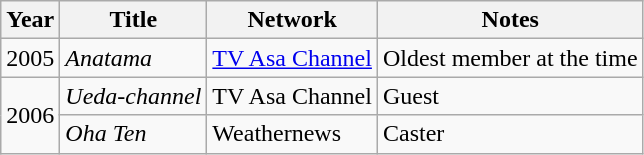<table class="wikitable">
<tr>
<th>Year</th>
<th>Title</th>
<th>Network</th>
<th>Notes</th>
</tr>
<tr>
<td>2005</td>
<td><em>Anatama</em></td>
<td><a href='#'>TV Asa Channel</a></td>
<td>Oldest member at the time</td>
</tr>
<tr>
<td rowspan="2">2006</td>
<td><em>Ueda-channel</em></td>
<td>TV Asa Channel</td>
<td>Guest</td>
</tr>
<tr>
<td><em>Oha Ten</em></td>
<td>Weathernews</td>
<td>Caster</td>
</tr>
</table>
